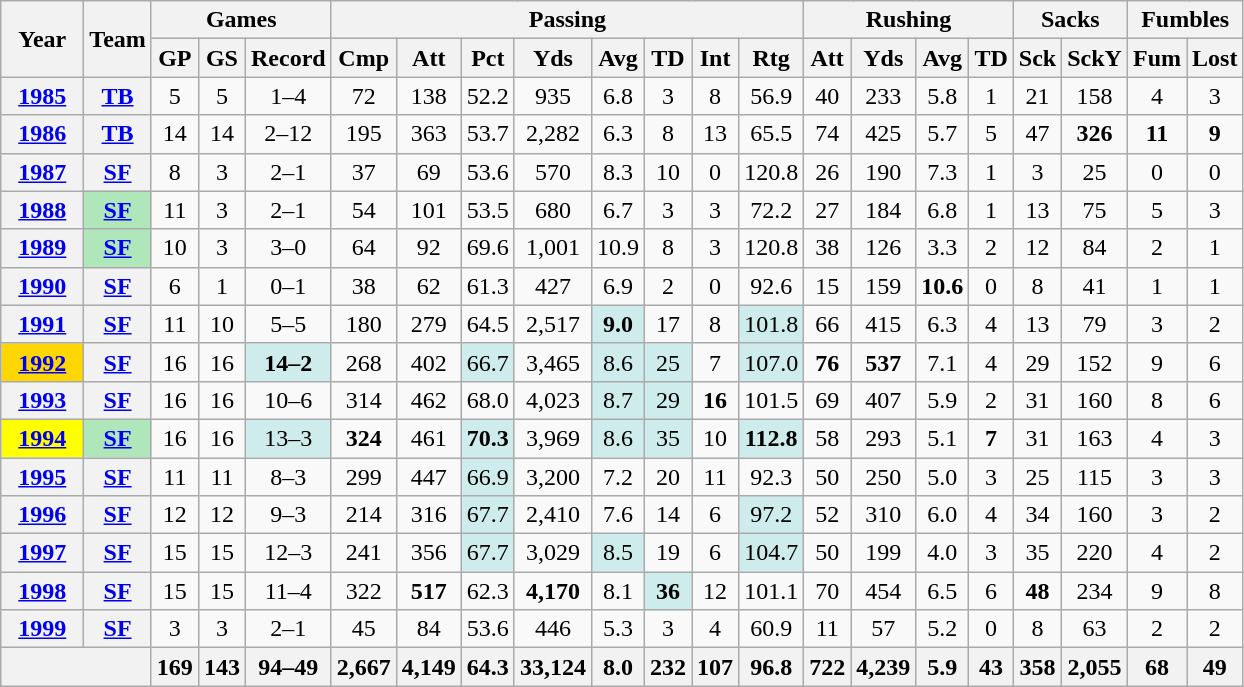<table class="wikitable" style="text-align:center;">
<tr>
<th rowspan="2">Year</th>
<th rowspan="2">Team</th>
<th colspan="3">Games</th>
<th colspan="8">Passing</th>
<th colspan="4">Rushing</th>
<th colspan="2">Sacks</th>
<th colspan="2">Fumbles</th>
</tr>
<tr>
<th>GP</th>
<th>GS</th>
<th>Record</th>
<th>Cmp</th>
<th>Att</th>
<th>Pct</th>
<th>Yds</th>
<th>Avg</th>
<th>TD</th>
<th>Int</th>
<th>Rtg</th>
<th>Att</th>
<th>Yds</th>
<th>Avg</th>
<th>TD</th>
<th>Sck</th>
<th>SckY</th>
<th>Fum</th>
<th>Lost</th>
</tr>
<tr>
<th><a href='#'>1985</a></th>
<th><a href='#'>TB</a></th>
<td>5</td>
<td>5</td>
<td>1–4</td>
<td>72</td>
<td>138</td>
<td>52.2</td>
<td>935</td>
<td>6.8</td>
<td>3</td>
<td>8</td>
<td>56.9</td>
<td>40</td>
<td>233</td>
<td>5.8</td>
<td>1</td>
<td>21</td>
<td>158</td>
<td>4</td>
<td>3</td>
</tr>
<tr>
<th><a href='#'>1986</a></th>
<th><a href='#'>TB</a></th>
<td>14</td>
<td>14</td>
<td>2–12</td>
<td>195</td>
<td>363</td>
<td>53.7</td>
<td>2,282</td>
<td>6.3</td>
<td>8</td>
<td>13</td>
<td>65.5</td>
<td>74</td>
<td>425</td>
<td>5.7</td>
<td>5</td>
<td>47</td>
<td><strong>326</strong></td>
<td><strong>11</strong></td>
<td><strong>9</strong></td>
</tr>
<tr>
<th><a href='#'>1987</a></th>
<th><a href='#'>SF</a></th>
<td>8</td>
<td>3</td>
<td>2–1</td>
<td>37</td>
<td>69</td>
<td>53.6</td>
<td>570</td>
<td>8.3</td>
<td>10</td>
<td>0</td>
<td>120.8</td>
<td>26</td>
<td>190</td>
<td>7.3</td>
<td>1</td>
<td>3</td>
<td>25</td>
<td>0</td>
<td>0</td>
</tr>
<tr>
<th><a href='#'>1988</a></th>
<th style="background:#afe6ba;"><a href='#'>SF</a></th>
<td>11</td>
<td>3</td>
<td>2–1</td>
<td>54</td>
<td>101</td>
<td>53.5</td>
<td>680</td>
<td>6.7</td>
<td>3</td>
<td>3</td>
<td>72.2</td>
<td>27</td>
<td>184</td>
<td>6.8</td>
<td>1</td>
<td>13</td>
<td>75</td>
<td>5</td>
<td>3</td>
</tr>
<tr>
<th><a href='#'>1989</a></th>
<th style="background:#afe6ba;"><a href='#'>SF</a></th>
<td>10</td>
<td>3</td>
<td>3–0</td>
<td>64</td>
<td>92</td>
<td>69.6</td>
<td>1,001</td>
<td>10.9</td>
<td>8</td>
<td>3</td>
<td>120.8</td>
<td>38</td>
<td>126</td>
<td>3.3</td>
<td>2</td>
<td>12</td>
<td>84</td>
<td>2</td>
<td>1</td>
</tr>
<tr>
<th><a href='#'>1990</a></th>
<th><a href='#'>SF</a></th>
<td>6</td>
<td>1</td>
<td>0–1</td>
<td>38</td>
<td>62</td>
<td>61.3</td>
<td>427</td>
<td>6.9</td>
<td>2</td>
<td>0</td>
<td>92.6</td>
<td>15</td>
<td>159</td>
<td><strong>10.6</strong></td>
<td>0</td>
<td>8</td>
<td>41</td>
<td>1</td>
<td>1</td>
</tr>
<tr>
<th><a href='#'>1991</a></th>
<th><a href='#'>SF</a></th>
<td>11</td>
<td>10</td>
<td>5–5</td>
<td>180</td>
<td>279</td>
<td>64.5</td>
<td>2,517</td>
<td style="background:#cfecec;"><strong>9.0</strong></td>
<td>17</td>
<td>8</td>
<td style="background:#cfecec;">101.8</td>
<td>66</td>
<td>415</td>
<td>6.3</td>
<td>4</td>
<td>13</td>
<td>79</td>
<td>3</td>
<td>2</td>
</tr>
<tr>
<th style="background:#ffd700; width:3em;"><a href='#'>1992</a></th>
<th><a href='#'>SF</a></th>
<td>16</td>
<td>16</td>
<td style="background:#cfecec;"><strong>14–2</strong></td>
<td>268</td>
<td>402</td>
<td style="background:#cfecec;">66.7</td>
<td>3,465</td>
<td style="background:#cfecec;">8.6</td>
<td style="background:#cfecec;">25</td>
<td>7</td>
<td style="background:#cfecec;">107.0</td>
<td><strong>76</strong></td>
<td><strong>537</strong></td>
<td>7.1</td>
<td>4</td>
<td>29</td>
<td>152</td>
<td>9</td>
<td>6</td>
</tr>
<tr>
<th><a href='#'>1993</a></th>
<th><a href='#'>SF</a></th>
<td>16</td>
<td>16</td>
<td>10–6</td>
<td>314</td>
<td>462</td>
<td>68.0</td>
<td>4,023</td>
<td style="background:#cfecec;">8.7</td>
<td style="background:#cfecec;">29</td>
<td><strong>16</strong></td>
<td style="background:#cfececm;">101.5</td>
<td>69</td>
<td>407</td>
<td>5.9</td>
<td>2</td>
<td>31</td>
<td>160</td>
<td>8</td>
<td>6</td>
</tr>
<tr>
<th style="background:#ffff00; width:3em;"><a href='#'>1994</a></th>
<th style="background:#afe6ba;"><a href='#'>SF</a></th>
<td>16</td>
<td>16</td>
<td style="background:#cfecec;">13–3</td>
<td><strong>324</strong></td>
<td>461</td>
<td style="background:#cfecec;"><strong>70.3</strong></td>
<td>3,969</td>
<td style="background:#cfecec;">8.6</td>
<td style="background:#cfecec;">35</td>
<td>10</td>
<td style="background:#cfecec;"><strong>112.8</strong></td>
<td>58</td>
<td>293</td>
<td>5.1</td>
<td><strong>7</strong></td>
<td>31</td>
<td>163</td>
<td>4</td>
<td>3</td>
</tr>
<tr>
<th><a href='#'>1995</a></th>
<th><a href='#'>SF</a></th>
<td>11</td>
<td>11</td>
<td>8–3</td>
<td>299</td>
<td>447</td>
<td style="background:#cfecec;">66.9</td>
<td>3,200</td>
<td>7.2</td>
<td>20</td>
<td>11</td>
<td>92.3</td>
<td>50</td>
<td>250</td>
<td>5.0</td>
<td>3</td>
<td>25</td>
<td>115</td>
<td>3</td>
<td>3</td>
</tr>
<tr>
<th><a href='#'>1996</a></th>
<th><a href='#'>SF</a></th>
<td>12</td>
<td>12</td>
<td>9–3</td>
<td>214</td>
<td>316</td>
<td style="background:#cfecec;">67.7</td>
<td>2,410</td>
<td>7.6</td>
<td>14</td>
<td>6</td>
<td style="background:#cfecec;">97.2</td>
<td>52</td>
<td>310</td>
<td>6.0</td>
<td>4</td>
<td>34</td>
<td>160</td>
<td>3</td>
<td>2</td>
</tr>
<tr>
<th><a href='#'>1997</a></th>
<th><a href='#'>SF</a></th>
<td>15</td>
<td>15</td>
<td>12–3</td>
<td>241</td>
<td>356</td>
<td style="background:#cfecec;">67.7</td>
<td>3,029</td>
<td style="background:#cfecec;">8.5</td>
<td>19</td>
<td>6</td>
<td style="background:#cfecec;">104.7</td>
<td>50</td>
<td>199</td>
<td>4.0</td>
<td>3</td>
<td>35</td>
<td>220</td>
<td>4</td>
<td>2</td>
</tr>
<tr>
<th><a href='#'>1998</a></th>
<th><a href='#'>SF</a></th>
<td>15</td>
<td>15</td>
<td>11–4</td>
<td>322</td>
<td><strong>517</strong></td>
<td>62.3</td>
<td><strong>4,170</strong></td>
<td>8.1</td>
<td style="background:#cfecec;"><strong>36</strong></td>
<td>12</td>
<td>101.1</td>
<td>70</td>
<td>454</td>
<td>6.5</td>
<td>6</td>
<td><strong>48</strong></td>
<td>234</td>
<td>9</td>
<td>8</td>
</tr>
<tr>
<th><a href='#'>1999</a></th>
<th><a href='#'>SF</a></th>
<td>3</td>
<td>3</td>
<td>2–1</td>
<td>45</td>
<td>84</td>
<td>53.6</td>
<td>446</td>
<td>5.3</td>
<td>3</td>
<td>4</td>
<td>60.9</td>
<td>11</td>
<td>57</td>
<td>5.2</td>
<td>0</td>
<td>8</td>
<td>63</td>
<td>2</td>
<td>2</td>
</tr>
<tr>
<th colspan="2"></th>
<th>169</th>
<th>143</th>
<th>94–49</th>
<th>2,667</th>
<th>4,149</th>
<th>64.3</th>
<th>33,124</th>
<th>8.0</th>
<th>232</th>
<th>107</th>
<th>96.8</th>
<th>722</th>
<th>4,239</th>
<th>5.9</th>
<th>43</th>
<th>358</th>
<th>2,055</th>
<th>68</th>
<th>49</th>
</tr>
</table>
